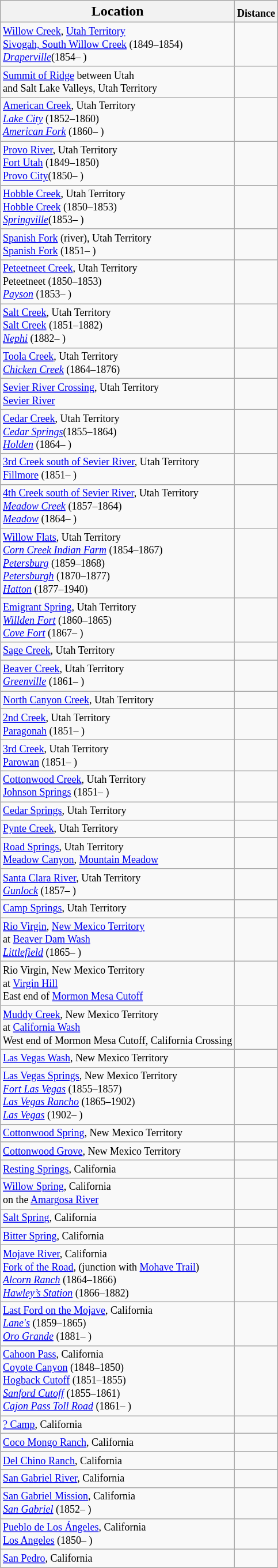<table class="wikitable" style="text-align: center; margin: 1em" align="right" style="font-size:9pt">
<tr>
<th valign="bottom">Location</th>
<th valign="bottom" style="font-size:9pt">Distance</th>
</tr>
<tr>
<td align="left" valign="top" style="font-size:9pt"><a href='#'>Willow Creek</a>, <a href='#'>Utah Territory</a><br><a href='#'>Sivogah, South Willow Creek</a> (1849–1854)<br><a href='#'><em>Draperville</em></a>(1854– )</td>
<td align="center" valign="top" style="font-size:9pt"></td>
</tr>
<tr>
<td align="left" valign="top" style="font-size:9pt"><a href='#'>Summit of Ridge</a> between Utah<br> and Salt Lake Valleys, Utah Territory</td>
<td align="center" valign="top" style="font-size:9pt"></td>
</tr>
<tr>
<td align="left" valign="top" style="font-size:9pt"><a href='#'>American Creek</a>, Utah Territory<br><a href='#'><em>Lake City</em></a> (1852–1860)<br><a href='#'><em>American Fork</em></a> (1860– )</td>
<td align="center" valign="top" style="font-size:9pt"></td>
</tr>
<tr>
<td align="left" valign="top" style="font-size:9pt"><a href='#'>Provo River</a>, Utah Territory<br><a href='#'>Fort Utah</a> (1849–1850)<br><a href='#'>Provo City</a>(1850– )</td>
<td align="center" valign="top" style="font-size:9pt"></td>
</tr>
<tr>
<td align="left" valign="top" style="font-size:9pt"><a href='#'>Hobble Creek</a>, Utah Territory <br><a href='#'>Hobble Creek</a> (1850–1853)<br><a href='#'><em>Springville</em></a>(1853– )</td>
<td align="center" valign="top" style="font-size:9pt"></td>
</tr>
<tr>
<td align="left" valign="top" style="font-size:9pt"><a href='#'>Spanish Fork</a> (river), Utah Territory <br> <a href='#'>Spanish Fork</a> (1851– )</td>
<td align="center" valign="top" style="font-size:9pt"></td>
</tr>
<tr>
<td align="left" valign="top" style="font-size:9pt"><a href='#'>Peteetneet Creek</a>, Utah Territory <br>Peteetneet (1850–1853)<br><a href='#'><em>Payson</em></a> (1853– )</td>
<td align="center" valign="top" style="font-size:9pt"></td>
</tr>
<tr>
<td align="left" valign="top" style="font-size:9pt"><a href='#'>Salt Creek</a>, Utah Territory<br><a href='#'>Salt Creek</a> (1851–1882)<br><a href='#'><em>Nephi</em></a> (1882– )</td>
<td align="center" valign="top" style="font-size:9pt"></td>
</tr>
<tr>
<td align="left" valign="top" style="font-size:9pt"><a href='#'>Toola Creek</a>, Utah Territory <br><a href='#'><em>Chicken Creek</em></a> (1864–1876)</td>
<td align="center" valign="top" style="font-size:9pt"></td>
</tr>
<tr>
<td align="left" valign="top" style="font-size:9pt"><a href='#'>Sevier River Crossing</a>, Utah Territory<br><a href='#'>Sevier River</a></td>
<td align="center" valign="top" style="font-size:9pt"></td>
</tr>
<tr>
<td align="left" valign="top" style="font-size:9pt"><a href='#'>Cedar Creek</a>, Utah Territory<br><a href='#'><em>Cedar Springs</em></a>(1855–1864)<br><a href='#'><em>Holden</em></a> (1864– )</td>
<td align="center" valign="top" style="font-size:9pt"></td>
</tr>
<tr>
<td align="left" valign="top" style="font-size:9pt"><a href='#'>3rd Creek south of Sevier River</a>, Utah Territory<br><a href='#'>Fillmore</a> (1851– )</td>
<td align="center" valign="top" style="font-size:9pt"></td>
</tr>
<tr>
<td align="left" valign="top" style="font-size:9pt"><a href='#'>4th Creek south of Sevier River</a>, Utah Territory<br><a href='#'><em>Meadow Creek</em></a> (1857–1864)<br><a href='#'><em>Meadow</em></a> (1864–  )</td>
<td align="center" valign="top" style="font-size:9pt"><br></td>
</tr>
<tr>
<td align="left" valign="top" style="font-size:9pt"><a href='#'>Willow Flats</a>, Utah Territory <br><em><a href='#'>Corn Creek Indian Farm</a></em> (1854–1867)<br><a href='#'><em>Petersburg</em></a> (1859–1868)<br><a href='#'><em>Petersburgh</em></a> (1870–1877)<br><a href='#'><em>Hatton</em></a> (1877–1940)</td>
<td align="center" valign="top" style="font-size:9pt"></td>
</tr>
<tr>
<td align="left" valign="top" style="font-size:9pt"><a href='#'>Emigrant Spring</a>, Utah Territory<br><em><a href='#'>Willden Fort</a></em> (1860–1865)<br><em><a href='#'>Cove Fort</a></em> (1867–  )</td>
<td align="center" valign="top" style="font-size:9pt"></td>
</tr>
<tr>
<td align="left" valign="top" style="font-size:9pt"><a href='#'>Sage Creek</a>, Utah Territory</td>
<td align="center" valign="top" style="font-size:9pt"></td>
</tr>
<tr>
<td align="left" valign="top" style="font-size:9pt"><a href='#'>Beaver Creek</a>, Utah Territory<br><a href='#'><em>Greenville</em></a> (1861– )</td>
<td align="center" valign="top" style="font-size:9pt"></td>
</tr>
<tr>
<td align="left" valign="top" style="font-size:9pt"><a href='#'>North Canyon Creek</a>, Utah Territory</td>
<td align="center" valign="top" style="font-size:9pt"></td>
</tr>
<tr>
<td align="left" valign="top" style="font-size:9pt"><a href='#'>2nd Creek</a>, Utah Territory<br><a href='#'>Paragonah</a> (1851– )</td>
<td align="center" valign="top" style="font-size:9pt"></td>
</tr>
<tr>
<td align="left" valign="top" style="font-size:9pt"><a href='#'>3rd Creek</a>, Utah Territory<br><a href='#'>Parowan</a> (1851– )</td>
<td align="center" valign="top" style="font-size:9pt"></td>
</tr>
<tr>
<td align="left" valign="top" style="font-size:9pt"><a href='#'>Cottonwood Creek</a>, Utah Territory<br><a href='#'>Johnson Springs</a> (1851– )</td>
<td align="center" valign="top" style="font-size:9pt"></td>
</tr>
<tr>
<td align="left" valign="top" style="font-size:9pt"><a href='#'>Cedar Springs</a>, Utah Territory</td>
<td align="center" valign="top" style="font-size:9pt"></td>
</tr>
<tr>
<td align="left" valign="top" style="font-size:9pt"><a href='#'>Pynte Creek</a>, Utah Territory</td>
<td align="center" valign="top" style="font-size:9pt"></td>
</tr>
<tr>
<td align="left" valign="top" style="font-size:9pt"><a href='#'>Road Springs</a>, Utah Territory<br><a href='#'>Meadow Canyon</a>, <a href='#'>Mountain Meadow</a></td>
<td align="center" valign="top" style="font-size:9pt"></td>
</tr>
<tr>
<td align="left" valign="top" style="font-size:9pt"><a href='#'>Santa Clara River</a>, Utah Territory<br> <a href='#'><em>Gunlock</em></a> (1857– )</td>
<td align="center" valign="top" style="font-size:9pt"></td>
</tr>
<tr>
<td align="left" valign="top" style="font-size:9pt"><a href='#'>Camp Springs</a>, Utah Territory</td>
<td align="center" valign="top" style="font-size:9pt"></td>
</tr>
<tr>
<td align="left" valign="top" style="font-size:9pt"><a href='#'>Rio Virgin</a>, <a href='#'>New Mexico Territory</a><br>at <a href='#'>Beaver Dam Wash</a><br><a href='#'><em>Littlefield</em></a> (1865– )</td>
<td align="center" valign="top" style="font-size:9pt"></td>
</tr>
<tr>
<td align="left" valign="top" style="font-size:9pt">Rio Virgin, New Mexico Territory<br>at <a href='#'>Virgin Hill</a><br>East end of <a href='#'>Mormon Mesa Cutoff</a></td>
<td align="center" valign="top" style="font-size:9pt"></td>
</tr>
<tr>
<td align="left" valign="top" style="font-size:9pt"><a href='#'>Muddy Creek</a>, New Mexico Territory<br>at <a href='#'>California Wash</a><br>West end of Mormon Mesa Cutoff, California Crossing</td>
<td align="center" valign="top" style="font-size:9pt"></td>
</tr>
<tr>
<td align="left" valign="top" style="font-size:9pt"><a href='#'>Las Vegas Wash</a>, New Mexico Territory</td>
<td align="center" valign="top" style="font-size:9pt"></td>
</tr>
<tr>
<td align="left" valign="top" style="font-size:9pt"><a href='#'>Las Vegas Springs</a>, New Mexico Territory<br><a href='#'><em>Fort Las Vegas</em></a> (1855–1857)<br><a href='#'><em>Las Vegas Rancho</em></a> (1865–1902)<br><em><a href='#'>Las Vegas</a></em> (1902– )</td>
<td align="center" valign="top" style="font-size:9pt"></td>
</tr>
<tr>
<td align="left" valign="top" style="font-size:9pt"><a href='#'>Cottonwood Spring</a>, New Mexico Territory</td>
<td align="center" valign="top" style="font-size:9pt"></td>
</tr>
<tr>
<td align="left" valign="top" style="font-size:9pt"><a href='#'>Cottonwood Grove</a>, New Mexico Territory</td>
<td align="center" valign="top" style="font-size:9pt"></td>
</tr>
<tr>
<td align="left" valign="top" style="font-size:9pt"><a href='#'>Resting Springs</a>, California</td>
<td align="center" valign="top" style="font-size:9pt"></td>
</tr>
<tr>
<td align="left" valign="top" style="font-size:9pt"><a href='#'>Willow Spring</a>, California<br>on the <a href='#'>Amargosa River</a></td>
<td align="center" valign="top" style="font-size:9pt"></td>
</tr>
<tr>
<td align="left" valign="top" style="font-size:9pt"><a href='#'>Salt Spring</a>, California</td>
<td align="center" valign="top" style="font-size:9pt"></td>
</tr>
<tr>
<td align="left" valign="top" style="font-size:9pt"><a href='#'>Bitter Spring</a>, California</td>
<td align="center" valign="top" style="font-size:9pt"></td>
</tr>
<tr>
<td align="left" valign="top" style="font-size:9pt"><a href='#'>Mojave River</a>, California<br><a href='#'>Fork of the Road</a>, (junction with <a href='#'>Mohave Trail</a>)<br><a href='#'><em>Alcorn Ranch</em></a> (1864–1866)<br><em><a href='#'>Hawley’s Station</a></em> (1866–1882)</td>
<td align="center" valign="top" style="font-size:9pt"></td>
</tr>
<tr>
<td align="left" valign="top" style="font-size:9pt"><a href='#'>Last Ford on the Mojave</a>, California<br><a href='#'><em>Lane's</em></a> (1859–1865)<br><a href='#'><em>Oro Grande</em></a> (1881– )</td>
<td align="center" valign="top" style="font-size:9pt"></td>
</tr>
<tr>
<td align="left" valign="top" style="font-size:9pt"><a href='#'>Cahoon Pass</a>, California<br><a href='#'>Coyote Canyon</a> (1848–1850)<br><a href='#'>Hogback Cutoff</a> (1851–1855) <br><em><a href='#'>Sanford Cutoff</a></em> (1855–1861)<br><a href='#'><em>Cajon Pass Toll Road</em></a> (1861–  )</td>
<td align="center" valign="top" style="font-size:9pt"></td>
</tr>
<tr>
<td align="left" valign="top" style="font-size:9pt"><a href='#'>? Camp</a>, California</td>
<td align="center" valign="top" style="font-size:9pt"></td>
</tr>
<tr>
<td align="left" valign="top" style="font-size:9pt"><a href='#'>Coco Mongo Ranch</a>, California</td>
<td align="center" valign="top" style="font-size:9pt"></td>
</tr>
<tr>
<td align="left" valign="top" style="font-size:9pt"><a href='#'>Del Chino Ranch</a>, California</td>
<td align="center" valign="top" style="font-size:9pt"></td>
</tr>
<tr>
<td align="left" valign="top" style="font-size:9pt"><a href='#'>San Gabriel River</a>, California</td>
<td align="center" valign="top" style="font-size:9pt"></td>
</tr>
<tr>
<td align="left" valign="top" style="font-size:9pt"><a href='#'>San Gabriel Mission</a>, California <br><a href='#'><em>San Gabriel</em></a> (1852– )</td>
<td align="center" valign="top" style="font-size:9pt"></td>
</tr>
<tr>
<td align="left" valign="top" style="font-size:9pt"><a href='#'>Pueblo de Los Ángeles</a>, California<br><a href='#'>Los Angeles</a> (1850– )</td>
<td align="center" valign="top" style="font-size:9pt"></td>
</tr>
<tr>
<td align="left" valign="top" style="font-size:9pt"><a href='#'>San Pedro</a>, California</td>
<td align="center" valign="top" style="font-size:9pt"></td>
</tr>
<tr>
</tr>
</table>
